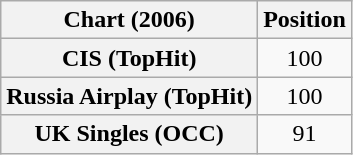<table class="wikitable sortable plainrowheaders" style="text-align:center">
<tr>
<th>Chart (2006)</th>
<th>Position</th>
</tr>
<tr>
<th scope="row">CIS (TopHit)</th>
<td>100</td>
</tr>
<tr>
<th scope="row">Russia Airplay (TopHit)</th>
<td>100</td>
</tr>
<tr>
<th scope="row">UK Singles (OCC)</th>
<td>91</td>
</tr>
</table>
